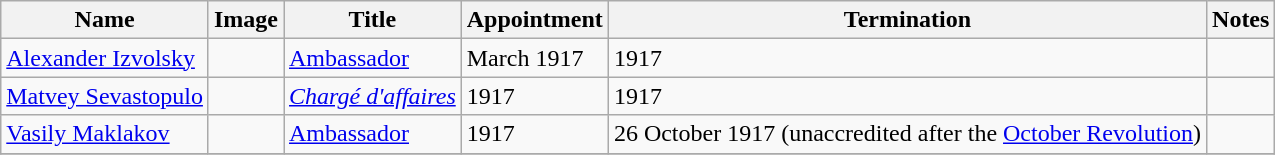<table class="wikitable">
<tr valign="middle">
<th>Name</th>
<th>Image</th>
<th>Title</th>
<th>Appointment</th>
<th>Termination</th>
<th>Notes</th>
</tr>
<tr>
<td><a href='#'>Alexander Izvolsky</a></td>
<td></td>
<td><a href='#'>Ambassador</a></td>
<td>March 1917</td>
<td>1917</td>
<td></td>
</tr>
<tr>
<td><a href='#'>Matvey Sevastopulo</a></td>
<td></td>
<td><em><a href='#'>Chargé d'affaires</a></em></td>
<td>1917</td>
<td>1917</td>
<td></td>
</tr>
<tr>
<td><a href='#'>Vasily Maklakov</a></td>
<td></td>
<td><a href='#'>Ambassador</a></td>
<td>1917</td>
<td>26 October 1917 (unaccredited after the <a href='#'>October Revolution</a>)</td>
<td></td>
</tr>
<tr>
</tr>
</table>
